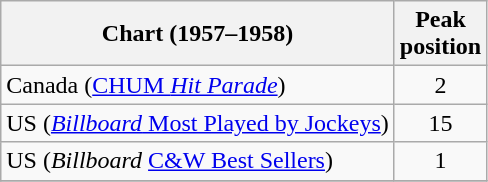<table class="wikitable sortable plainrowheaders">
<tr>
<th scope=col>Chart (1957–1958)</th>
<th scope=col>Peak<br>position</th>
</tr>
<tr>
<td>Canada (<a href='#'>CHUM <em>Hit Parade</em></a>)</td>
<td style="text-align:center;">2</td>
</tr>
<tr>
<td>US (<a href='#'><em>Billboard</em> Most Played by Jockeys</a>)</td>
<td style="text-align:center;">15</td>
</tr>
<tr>
<td>US (<em>Billboard</em> <a href='#'>C&W Best Sellers</a>)</td>
<td style="text-align:center;">1</td>
</tr>
<tr>
</tr>
</table>
